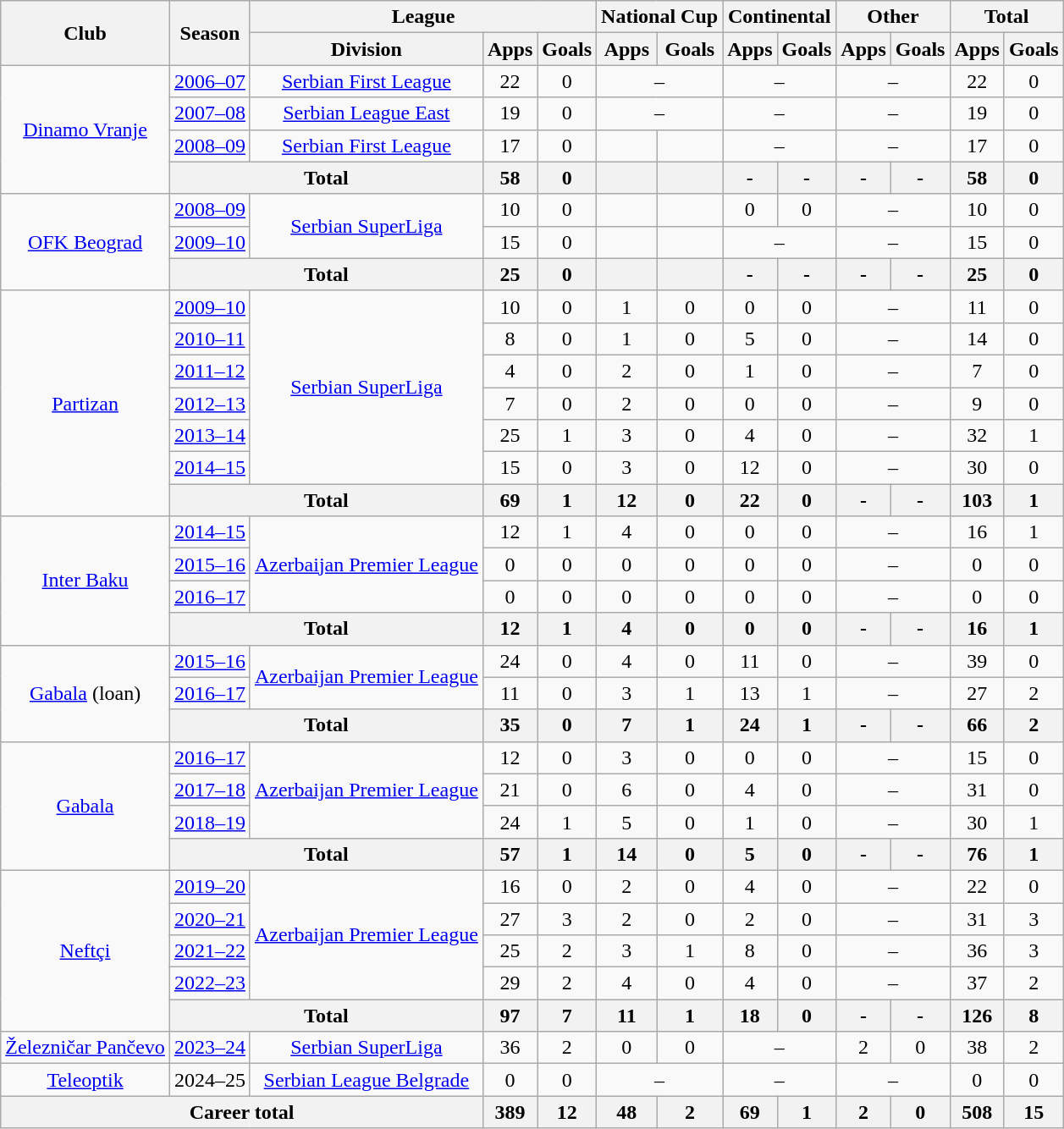<table class="wikitable" style="text-align:center">
<tr>
<th rowspan="2">Club</th>
<th rowspan="2">Season</th>
<th colspan="3">League</th>
<th colspan="2">National Cup</th>
<th colspan="2">Continental</th>
<th colspan="2">Other</th>
<th colspan="2">Total</th>
</tr>
<tr>
<th>Division</th>
<th>Apps</th>
<th>Goals</th>
<th>Apps</th>
<th>Goals</th>
<th>Apps</th>
<th>Goals</th>
<th>Apps</th>
<th>Goals</th>
<th>Apps</th>
<th>Goals</th>
</tr>
<tr>
<td rowspan="4"><a href='#'>Dinamo Vranje</a></td>
<td><a href='#'>2006–07</a></td>
<td><a href='#'>Serbian First League</a></td>
<td>22</td>
<td>0</td>
<td colspan="2">–</td>
<td colspan="2">–</td>
<td colspan="2">–</td>
<td>22</td>
<td>0</td>
</tr>
<tr>
<td><a href='#'>2007–08</a></td>
<td><a href='#'>Serbian League East</a></td>
<td>19</td>
<td>0</td>
<td colspan="2">–</td>
<td colspan="2">–</td>
<td colspan="2">–</td>
<td>19</td>
<td>0</td>
</tr>
<tr>
<td><a href='#'>2008–09</a></td>
<td><a href='#'>Serbian First League</a></td>
<td>17</td>
<td>0</td>
<td></td>
<td></td>
<td colspan="2">–</td>
<td colspan="2">–</td>
<td>17</td>
<td>0</td>
</tr>
<tr>
<th colspan="2">Total</th>
<th>58</th>
<th>0</th>
<th></th>
<th></th>
<th>-</th>
<th>-</th>
<th>-</th>
<th>-</th>
<th>58</th>
<th>0</th>
</tr>
<tr>
<td rowspan="3"><a href='#'>OFK Beograd</a></td>
<td><a href='#'>2008–09</a></td>
<td rowspan="2"><a href='#'>Serbian SuperLiga</a></td>
<td>10</td>
<td>0</td>
<td></td>
<td></td>
<td>0</td>
<td>0</td>
<td colspan="2">–</td>
<td>10</td>
<td>0</td>
</tr>
<tr>
<td><a href='#'>2009–10</a></td>
<td>15</td>
<td>0</td>
<td></td>
<td></td>
<td colspan="2">–</td>
<td colspan="2">–</td>
<td>15</td>
<td>0</td>
</tr>
<tr>
<th colspan="2">Total</th>
<th>25</th>
<th>0</th>
<th></th>
<th></th>
<th>-</th>
<th>-</th>
<th>-</th>
<th>-</th>
<th>25</th>
<th>0</th>
</tr>
<tr>
<td rowspan="7"><a href='#'>Partizan</a></td>
<td><a href='#'>2009–10</a></td>
<td rowspan="6"><a href='#'>Serbian SuperLiga</a></td>
<td>10</td>
<td>0</td>
<td>1</td>
<td>0</td>
<td>0</td>
<td>0</td>
<td colspan="2">–</td>
<td>11</td>
<td>0</td>
</tr>
<tr>
<td><a href='#'>2010–11</a></td>
<td>8</td>
<td>0</td>
<td>1</td>
<td>0</td>
<td>5</td>
<td>0</td>
<td colspan="2">–</td>
<td>14</td>
<td>0</td>
</tr>
<tr>
<td><a href='#'>2011–12</a></td>
<td>4</td>
<td>0</td>
<td>2</td>
<td>0</td>
<td>1</td>
<td>0</td>
<td colspan="2">–</td>
<td>7</td>
<td>0</td>
</tr>
<tr>
<td><a href='#'>2012–13</a></td>
<td>7</td>
<td>0</td>
<td>2</td>
<td>0</td>
<td>0</td>
<td>0</td>
<td colspan="2">–</td>
<td>9</td>
<td>0</td>
</tr>
<tr>
<td><a href='#'>2013–14</a></td>
<td>25</td>
<td>1</td>
<td>3</td>
<td>0</td>
<td>4</td>
<td>0</td>
<td colspan="2">–</td>
<td>32</td>
<td>1</td>
</tr>
<tr>
<td><a href='#'>2014–15</a></td>
<td>15</td>
<td>0</td>
<td>3</td>
<td>0</td>
<td>12</td>
<td>0</td>
<td colspan="2">–</td>
<td>30</td>
<td>0</td>
</tr>
<tr>
<th colspan="2">Total</th>
<th>69</th>
<th>1</th>
<th>12</th>
<th>0</th>
<th>22</th>
<th>0</th>
<th>-</th>
<th>-</th>
<th>103</th>
<th>1</th>
</tr>
<tr>
<td rowspan="4"><a href='#'>Inter Baku</a></td>
<td><a href='#'>2014–15</a></td>
<td rowspan="3"><a href='#'>Azerbaijan Premier League</a></td>
<td>12</td>
<td>1</td>
<td>4</td>
<td>0</td>
<td>0</td>
<td>0</td>
<td colspan="2">–</td>
<td>16</td>
<td>1</td>
</tr>
<tr>
<td><a href='#'>2015–16</a></td>
<td>0</td>
<td>0</td>
<td>0</td>
<td>0</td>
<td>0</td>
<td>0</td>
<td colspan="2">–</td>
<td>0</td>
<td>0</td>
</tr>
<tr>
<td><a href='#'>2016–17</a></td>
<td>0</td>
<td>0</td>
<td>0</td>
<td>0</td>
<td>0</td>
<td>0</td>
<td colspan="2">–</td>
<td>0</td>
<td>0</td>
</tr>
<tr>
<th colspan="2">Total</th>
<th>12</th>
<th>1</th>
<th>4</th>
<th>0</th>
<th>0</th>
<th>0</th>
<th>-</th>
<th>-</th>
<th>16</th>
<th>1</th>
</tr>
<tr>
<td rowspan="3"><a href='#'>Gabala</a> (loan)</td>
<td><a href='#'>2015–16</a></td>
<td rowspan="2"><a href='#'>Azerbaijan Premier League</a></td>
<td>24</td>
<td>0</td>
<td>4</td>
<td>0</td>
<td>11</td>
<td>0</td>
<td colspan="2">–</td>
<td>39</td>
<td>0</td>
</tr>
<tr>
<td><a href='#'>2016–17</a></td>
<td>11</td>
<td>0</td>
<td>3</td>
<td>1</td>
<td>13</td>
<td>1</td>
<td colspan="2">–</td>
<td>27</td>
<td>2</td>
</tr>
<tr>
<th colspan="2">Total</th>
<th>35</th>
<th>0</th>
<th>7</th>
<th>1</th>
<th>24</th>
<th>1</th>
<th>-</th>
<th>-</th>
<th>66</th>
<th>2</th>
</tr>
<tr>
<td rowspan="4"><a href='#'>Gabala</a></td>
<td><a href='#'>2016–17</a></td>
<td rowspan="3"><a href='#'>Azerbaijan Premier League</a></td>
<td>12</td>
<td>0</td>
<td>3</td>
<td>0</td>
<td>0</td>
<td>0</td>
<td colspan="2">–</td>
<td>15</td>
<td>0</td>
</tr>
<tr>
<td><a href='#'>2017–18</a></td>
<td>21</td>
<td>0</td>
<td>6</td>
<td>0</td>
<td>4</td>
<td>0</td>
<td colspan="2">–</td>
<td>31</td>
<td>0</td>
</tr>
<tr>
<td><a href='#'>2018–19</a></td>
<td>24</td>
<td>1</td>
<td>5</td>
<td>0</td>
<td>1</td>
<td>0</td>
<td colspan="2">–</td>
<td>30</td>
<td>1</td>
</tr>
<tr>
<th colspan="2">Total</th>
<th>57</th>
<th>1</th>
<th>14</th>
<th>0</th>
<th>5</th>
<th>0</th>
<th>-</th>
<th>-</th>
<th>76</th>
<th>1</th>
</tr>
<tr>
<td rowspan="5"><a href='#'>Neftçi</a></td>
<td><a href='#'>2019–20</a></td>
<td rowspan="4"><a href='#'>Azerbaijan Premier League</a></td>
<td>16</td>
<td>0</td>
<td>2</td>
<td>0</td>
<td>4</td>
<td>0</td>
<td colspan="2">–</td>
<td>22</td>
<td>0</td>
</tr>
<tr>
<td><a href='#'>2020–21</a></td>
<td>27</td>
<td>3</td>
<td>2</td>
<td>0</td>
<td>2</td>
<td>0</td>
<td colspan="2">–</td>
<td>31</td>
<td>3</td>
</tr>
<tr>
<td><a href='#'>2021–22</a></td>
<td>25</td>
<td>2</td>
<td>3</td>
<td>1</td>
<td>8</td>
<td>0</td>
<td colspan="2">–</td>
<td>36</td>
<td>3</td>
</tr>
<tr>
<td><a href='#'>2022–23</a></td>
<td>29</td>
<td>2</td>
<td>4</td>
<td>0</td>
<td>4</td>
<td>0</td>
<td colspan="2">–</td>
<td>37</td>
<td>2</td>
</tr>
<tr>
<th colspan="2">Total</th>
<th>97</th>
<th>7</th>
<th>11</th>
<th>1</th>
<th>18</th>
<th>0</th>
<th>-</th>
<th>-</th>
<th>126</th>
<th>8</th>
</tr>
<tr>
<td><a href='#'>Železničar Pančevo</a></td>
<td><a href='#'>2023–24</a></td>
<td><a href='#'>Serbian SuperLiga</a></td>
<td>36</td>
<td>2</td>
<td>0</td>
<td>0</td>
<td colspan="2">–</td>
<td>2</td>
<td>0</td>
<td>38</td>
<td>2</td>
</tr>
<tr>
<td><a href='#'>Teleoptik</a></td>
<td>2024–25</td>
<td><a href='#'>Serbian League Belgrade</a></td>
<td>0</td>
<td>0</td>
<td colspan="2">–</td>
<td colspan="2">–</td>
<td colspan="2">–</td>
<td>0</td>
<td>0</td>
</tr>
<tr>
<th colspan="3">Career total</th>
<th>389</th>
<th>12</th>
<th>48</th>
<th>2</th>
<th>69</th>
<th>1</th>
<th>2</th>
<th>0</th>
<th>508</th>
<th>15</th>
</tr>
</table>
